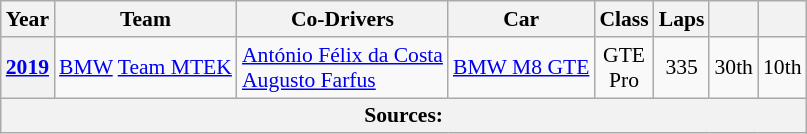<table class="wikitable" style="text-align:center; font-size:90%">
<tr>
<th>Year</th>
<th>Team</th>
<th>Co-Drivers</th>
<th>Car</th>
<th>Class</th>
<th>Laps</th>
<th></th>
<th></th>
</tr>
<tr>
<th><a href='#'>2019</a></th>
<td align="left"> <a href='#'>BMW</a> <a href='#'>Team MTEK</a></td>
<td align="left"> <a href='#'>António Félix da Costa</a><br> <a href='#'>Augusto Farfus</a></td>
<td align="left"><a href='#'>BMW M8 GTE</a></td>
<td>GTE<br>Pro</td>
<td>335</td>
<td>30th</td>
<td>10th</td>
</tr>
<tr>
<th colspan="8">Sources:</th>
</tr>
</table>
